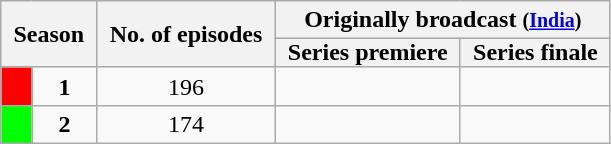<table class=wikitable style="text-align:center">
<tr>
<th style="padding: 0 8px" colspan=2 rowspan=2>Season</th>
<th style="padding: 0 8px" rowspan=2>No. of episodes</th>
<th colspan=2>Originally broadcast <small>(<a href='#'>India</a>)</small></th>
</tr>
<tr>
<th style="padding: 0 8px">Series premiere</th>
<th style="padding: 0 8px">Series finale</th>
</tr>
<tr>
<td style="background:#f00;"></td>
<td style="text-align:center;"><strong>1</strong></td>
<td style="text-align:center;">196</td>
<td style="text-align:center;"></td>
<td style="text-align:center;"></td>
</tr>
<tr>
<td style="background:#0f0;"></td>
<td style="text-align:center;"><strong>2</strong></td>
<td style="text-align:center;">174</td>
<td style="text-align:center;"></td>
<td style="text-align:center;"></td>
</tr>
</table>
